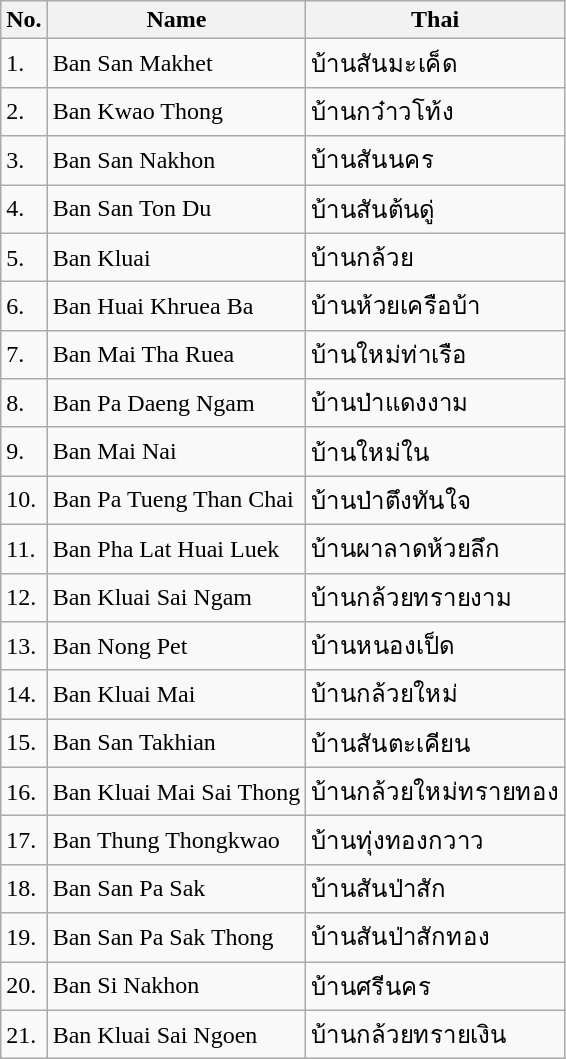<table class="wikitable sortable">
<tr>
<th>No.</th>
<th>Name</th>
<th>Thai</th>
</tr>
<tr>
<td>1.</td>
<td>Ban San Makhet</td>
<td>บ้านสันมะเค็ด</td>
</tr>
<tr>
<td>2.</td>
<td>Ban Kwao Thong</td>
<td>บ้านกว๋าวโท้ง</td>
</tr>
<tr>
<td>3.</td>
<td>Ban San Nakhon</td>
<td>บ้านสันนคร</td>
</tr>
<tr>
<td>4.</td>
<td>Ban San Ton Du</td>
<td>บ้านสันต้นดู่</td>
</tr>
<tr>
<td>5.</td>
<td>Ban Kluai</td>
<td>บ้านกล้วย</td>
</tr>
<tr>
<td>6.</td>
<td>Ban Huai Khruea Ba</td>
<td>บ้านห้วยเครือบ้า</td>
</tr>
<tr>
<td>7.</td>
<td>Ban Mai Tha Ruea</td>
<td>บ้านใหม่ท่าเรือ</td>
</tr>
<tr>
<td>8.</td>
<td>Ban Pa Daeng Ngam</td>
<td>บ้านป่าแดงงาม</td>
</tr>
<tr>
<td>9.</td>
<td>Ban Mai Nai</td>
<td>บ้านใหม่ใน</td>
</tr>
<tr>
<td>10.</td>
<td>Ban Pa Tueng Than Chai</td>
<td>บ้านป่าตึงทันใจ</td>
</tr>
<tr>
<td>11.</td>
<td>Ban Pha Lat Huai Luek</td>
<td>บ้านผาลาดห้วยลึก</td>
</tr>
<tr>
<td>12.</td>
<td>Ban Kluai Sai Ngam</td>
<td>บ้านกล้วยทรายงาม</td>
</tr>
<tr>
<td>13.</td>
<td>Ban Nong Pet</td>
<td>บ้านหนองเป็ด</td>
</tr>
<tr>
<td>14.</td>
<td>Ban Kluai Mai</td>
<td>บ้านกล้วยใหม่</td>
</tr>
<tr>
<td>15.</td>
<td>Ban San Takhian</td>
<td>บ้านสันตะเคียน</td>
</tr>
<tr>
<td>16.</td>
<td>Ban Kluai Mai Sai Thong</td>
<td>บ้านกล้วยใหม่ทรายทอง</td>
</tr>
<tr>
<td>17.</td>
<td>Ban Thung Thongkwao</td>
<td>บ้านทุ่งทองกวาว</td>
</tr>
<tr>
<td>18.</td>
<td>Ban San Pa Sak</td>
<td>บ้านสันป่าสัก</td>
</tr>
<tr>
<td>19.</td>
<td>Ban San Pa Sak Thong</td>
<td>บ้านสันป่าสักทอง</td>
</tr>
<tr>
<td>20.</td>
<td>Ban Si Nakhon</td>
<td>บ้านศรีนคร</td>
</tr>
<tr>
<td>21.</td>
<td>Ban Kluai Sai Ngoen</td>
<td>บ้านกล้วยทรายเงิน</td>
</tr>
</table>
